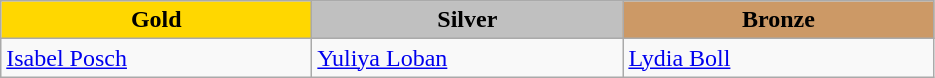<table class="wikitable" style="text-align:left">
<tr align="center">
<td width=200 bgcolor=gold><strong>Gold</strong></td>
<td width=200 bgcolor=silver><strong>Silver</strong></td>
<td width=200 bgcolor=CC9966><strong>Bronze</strong></td>
</tr>
<tr>
<td><a href='#'>Isabel Posch</a><br></td>
<td><a href='#'>Yuliya Loban</a><br></td>
<td><a href='#'>Lydia Boll</a><br></td>
</tr>
</table>
